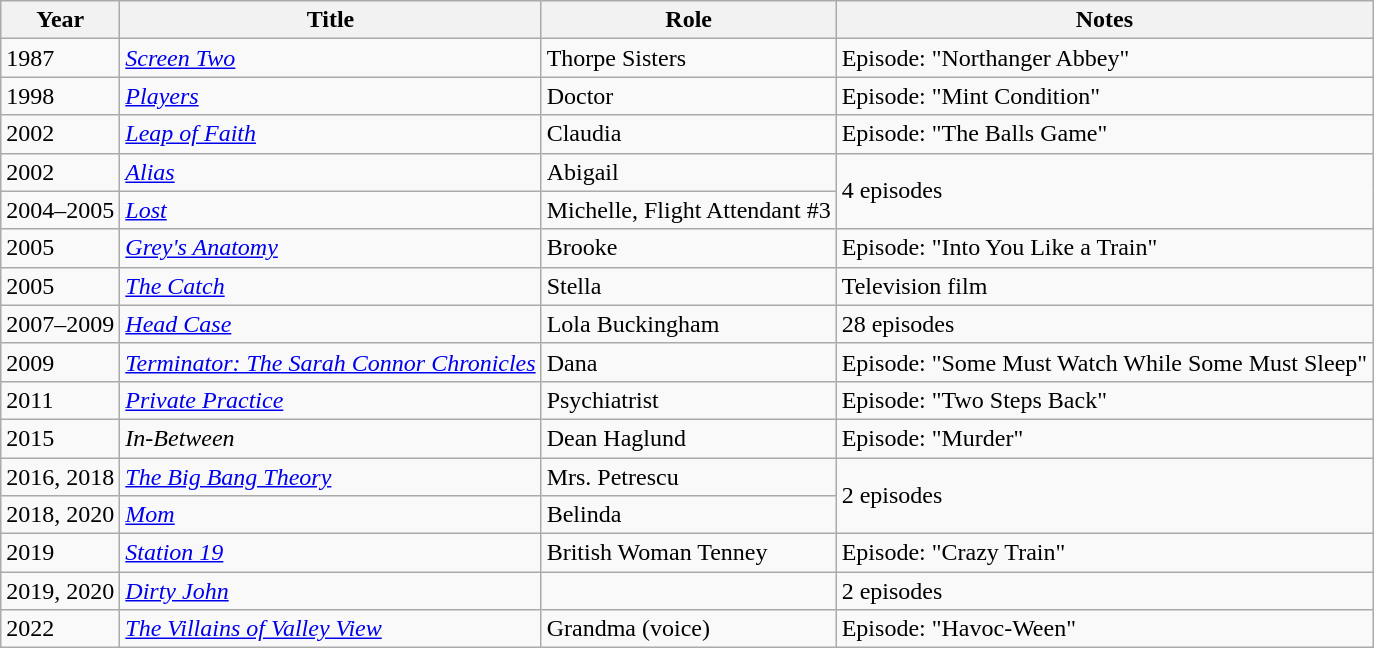<table class="wikitable sortable">
<tr>
<th>Year</th>
<th>Title</th>
<th>Role</th>
<th>Notes</th>
</tr>
<tr>
<td>1987</td>
<td><em><a href='#'>Screen Two</a></em></td>
<td>Thorpe Sisters</td>
<td>Episode: "Northanger Abbey"</td>
</tr>
<tr>
<td>1998</td>
<td><em><a href='#'>Players</a></em></td>
<td>Doctor</td>
<td>Episode: "Mint Condition"</td>
</tr>
<tr>
<td>2002</td>
<td><em><a href='#'>Leap of Faith</a></em></td>
<td>Claudia</td>
<td>Episode: "The Balls Game"</td>
</tr>
<tr>
<td>2002</td>
<td><em><a href='#'>Alias</a></em></td>
<td>Abigail</td>
<td rowspan="2">4 episodes</td>
</tr>
<tr>
<td>2004–2005</td>
<td><em><a href='#'>Lost</a></em></td>
<td>Michelle, Flight Attendant #3</td>
</tr>
<tr>
<td>2005</td>
<td><em><a href='#'>Grey's Anatomy</a></em></td>
<td>Brooke</td>
<td>Episode: "Into You Like a Train"</td>
</tr>
<tr>
<td>2005</td>
<td><em><a href='#'>The Catch</a></em></td>
<td>Stella</td>
<td>Television film</td>
</tr>
<tr>
<td>2007–2009</td>
<td><em><a href='#'>Head Case</a></em></td>
<td>Lola Buckingham</td>
<td>28 episodes</td>
</tr>
<tr>
<td>2009</td>
<td><em><a href='#'>Terminator: The Sarah Connor Chronicles</a></em></td>
<td>Dana</td>
<td>Episode: "Some Must Watch While Some Must Sleep"</td>
</tr>
<tr>
<td>2011</td>
<td><em><a href='#'>Private Practice</a></em></td>
<td>Psychiatrist</td>
<td>Episode: "Two Steps Back"</td>
</tr>
<tr>
<td>2015</td>
<td><em>In-Between</em></td>
<td>Dean Haglund</td>
<td>Episode: "Murder"</td>
</tr>
<tr>
<td>2016, 2018</td>
<td><em><a href='#'>The Big Bang Theory</a></em></td>
<td>Mrs. Petrescu</td>
<td rowspan="2">2 episodes</td>
</tr>
<tr>
<td>2018, 2020</td>
<td><em><a href='#'>Mom</a></em></td>
<td>Belinda</td>
</tr>
<tr>
<td>2019</td>
<td><em><a href='#'>Station 19</a></em></td>
<td>British Woman Tenney</td>
<td>Episode: "Crazy Train"</td>
</tr>
<tr>
<td>2019, 2020</td>
<td><em><a href='#'>Dirty John</a></em></td>
<td></td>
<td>2 episodes</td>
</tr>
<tr>
<td>2022</td>
<td><em><a href='#'>The Villains of Valley View</a></em></td>
<td>Grandma (voice)</td>
<td>Episode: "Havoc-Ween"</td>
</tr>
</table>
